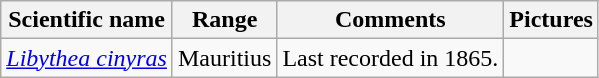<table class="wikitable sortable">
<tr>
<th>Scientific name</th>
<th>Range</th>
<th class="unsortable">Comments</th>
<th class="unsortable">Pictures</th>
</tr>
<tr>
<td><em><a href='#'>Libythea cinyras</a></em></td>
<td>Mauritius</td>
<td>Last recorded in 1865.</td>
<td></td>
</tr>
</table>
